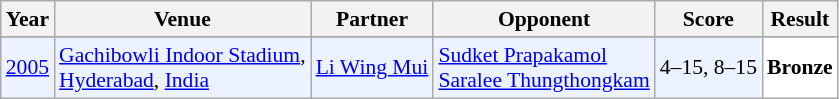<table class="sortable wikitable" style="font-size: 90%;">
<tr>
<th>Year</th>
<th>Venue</th>
<th>Partner</th>
<th>Opponent</th>
<th>Score</th>
<th>Result</th>
</tr>
<tr>
</tr>
<tr style="background:#ECF2FF">
<td align="center"><a href='#'>2005</a></td>
<td align="left"><a href='#'>Gachibowli Indoor Stadium</a>,<br><a href='#'>Hyderabad</a>, <a href='#'>India</a></td>
<td align="left"> <a href='#'>Li Wing Mui</a></td>
<td align="left"> <a href='#'>Sudket Prapakamol</a><br> <a href='#'>Saralee Thungthongkam</a></td>
<td align="left">4–15, 8–15</td>
<td style="text-align:left; background:white"> <strong>Bronze</strong></td>
</tr>
</table>
